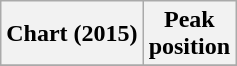<table class="wikitable plainrowheaders" style="text-align:center">
<tr>
<th scope="col">Chart (2015)</th>
<th scope="col">Peak<br>position</th>
</tr>
<tr>
</tr>
</table>
